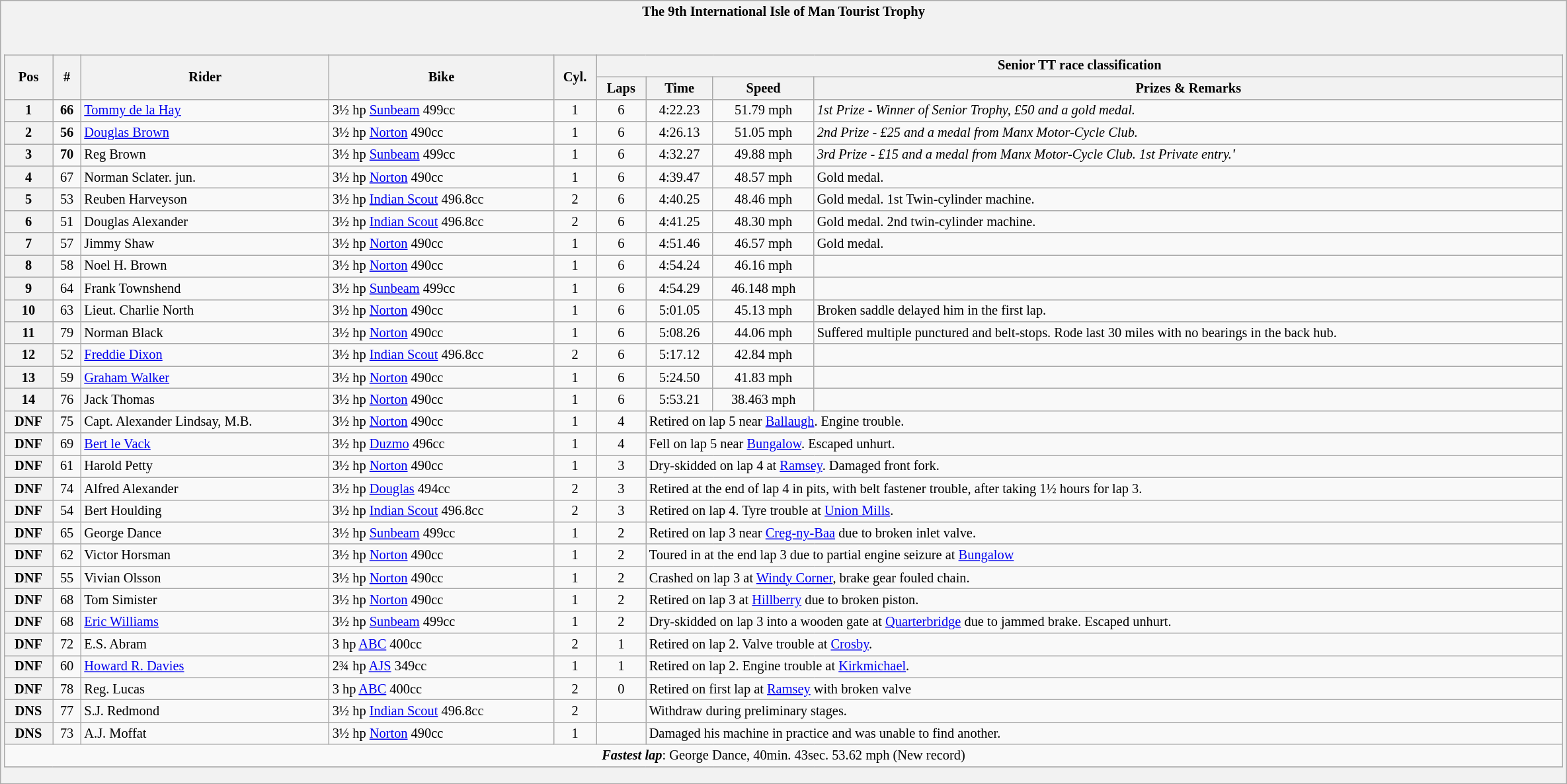<table class="wikitable" style="width:125%; font-size:85%;">
<tr>
<th style="border: 0;"> The 9th International Isle of Man Tourist Trophy</th>
</tr>
<tr>
<td style="background: #f2f2f2; border: 0; text-align: center;"><br><table class="wikitable" style="width:100%;">
<tr bgcolor="#efefef">
<th rowspan="2">Pos</th>
<th rowspan="2">#</th>
<th rowspan="2">Rider</th>
<th rowspan="2">Bike</th>
<th rowspan="2">Cyl.</th>
<th colspan="4">Senior TT race classification</th>
</tr>
<tr>
<th>Laps</th>
<th>Time</th>
<th>Speed</th>
<th>Prizes & Remarks</th>
</tr>
<tr>
<th align="center">1</th>
<td align="center"><strong>66</strong></td>
<td align="left"> <a href='#'>Tommy de la Hay</a></td>
<td align="left">3½ hp <a href='#'>Sunbeam</a>  499cc</td>
<td align="center">1</td>
<td align="center">6</td>
<td>4:22.23</td>
<td>51.79 mph</td>
<td align="left"><em>1st Prize - Winner of Senior Trophy, £50 and a gold medal.</em></td>
</tr>
<tr>
<th align="center">2</th>
<td align="center"><strong>56</strong></td>
<td align="left"> <a href='#'>Douglas Brown</a></td>
<td align="left">3½ hp <a href='#'>Norton</a>  490cc</td>
<td align="center">1</td>
<td align="center">6</td>
<td>4:26.13</td>
<td>51.05 mph</td>
<td align="left"><em>2nd Prize - £25 and a medal from Manx Motor-Cycle Club.</em></td>
</tr>
<tr>
<th align="center">3</th>
<td align="center"><strong>70</strong></td>
<td align="left"> Reg Brown</td>
<td align="left">3½ hp <a href='#'>Sunbeam</a>  499cc</td>
<td align="center">1</td>
<td align="center">6</td>
<td>4:32.27</td>
<td>49.88 mph</td>
<td align="left"><em>3rd Prize - £15 and a medal from Manx Motor-Cycle Club. 1st Private entry.<strong>'</td>
</tr>
<tr>
<th align="center">4</th>
<td align="center"></strong>67<strong></td>
<td align="left"> Norman Sclater. jun.</td>
<td align="left">3½ hp <a href='#'>Norton</a>  490cc</td>
<td align="center">1</td>
<td align="center">6</td>
<td>4:39.47</td>
<td>48.57 mph</td>
<td align="left"></em>Gold medal.<em></td>
</tr>
<tr>
<th align="center">5</th>
<td align="center"></strong>53<strong></td>
<td align="left"> Reuben Harveyson</td>
<td align="left">3½ hp <a href='#'>Indian Scout</a> 496.8cc</td>
<td align="center">2</td>
<td align="center">6</td>
<td>4:40.25</td>
<td>48.46 mph</td>
<td align="left"></em>Gold medal. 1st Twin-cylinder machine.<em></td>
</tr>
<tr>
<th align="center">6</th>
<td align="center"></strong>51<strong></td>
<td align="left"> Douglas Alexander</td>
<td align="left">3½ hp <a href='#'>Indian Scout</a> 496.8cc</td>
<td align="center">2</td>
<td align="center">6</td>
<td>4:41.25</td>
<td>48.30 mph</td>
<td align="left"></em>Gold medal. 2nd twin-cylinder machine.<em></td>
</tr>
<tr>
<th align="center">7</th>
<td align="center"></strong>57<strong></td>
<td align="left"> Jimmy Shaw</td>
<td align="left">3½ hp <a href='#'>Norton</a>  490cc</td>
<td align="center">1</td>
<td align="center">6</td>
<td>4:51.46</td>
<td>46.57 mph</td>
<td align="left"></em>Gold medal.<em></td>
</tr>
<tr>
<th align="center">8</th>
<td align="center"></strong>58<strong></td>
<td align="left"> Noel H. Brown</td>
<td align="left">3½ hp <a href='#'>Norton</a>  490cc</td>
<td align="center">1</td>
<td align="center">6</td>
<td>4:54.24</td>
<td>46.16 mph</td>
<td align="left"></td>
</tr>
<tr>
<th align="center">9</th>
<td align="center"></strong>64<strong></td>
<td align="left"> Frank Townshend</td>
<td align="left">3½ hp <a href='#'>Sunbeam</a>  499cc</td>
<td align="center">1</td>
<td align="center">6</td>
<td>4:54.29</td>
<td>46.148 mph</td>
<td align="left"></td>
</tr>
<tr>
<th align="center">10</th>
<td align="center"></strong>63<strong></td>
<td align="left"> Lieut. Charlie North</td>
<td align="left">3½ hp <a href='#'>Norton</a>  490cc</td>
<td align="center">1</td>
<td align="center">6</td>
<td>5:01.05</td>
<td>45.13 mph</td>
<td align="left"></em>Broken saddle delayed him in the first lap.<em></td>
</tr>
<tr>
<th align="center">11</th>
<td align="center"></strong>79<strong></td>
<td align="left"> Norman Black</td>
<td align="left">3½ hp <a href='#'>Norton</a>  490cc</td>
<td align="center">1</td>
<td align="center">6</td>
<td>5:08.26</td>
<td>44.06 mph</td>
<td align="left"></em>Suffered multiple punctured and belt-stops. Rode last 30 miles with no bearings in the back hub.<em></td>
</tr>
<tr>
<th align="center">12</th>
<td align="center"></strong>52<strong></td>
<td align="left"> <a href='#'>Freddie Dixon</a></td>
<td align="left">3½ hp <a href='#'>Indian Scout</a> 496.8cc</td>
<td align="center">2</td>
<td align="center">6</td>
<td>5:17.12</td>
<td>42.84 mph</td>
<td align="left"></td>
</tr>
<tr>
<th align="center">13</th>
<td align="center"></strong>59<strong></td>
<td align="left"> <a href='#'>Graham Walker</a></td>
<td align="left">3½ hp <a href='#'>Norton</a>  490cc</td>
<td align="center">1</td>
<td align="center">6</td>
<td>5:24.50</td>
<td>41.83 mph</td>
<td align="left"></td>
</tr>
<tr>
<th align="center">14</th>
<td align="center"></strong>76<strong></td>
<td align="left"> Jack Thomas</td>
<td align="left">3½ hp <a href='#'>Norton</a>  490cc</td>
<td align="center">1</td>
<td align="center">6</td>
<td>5:53.21</td>
<td>38.463 mph</td>
<td align="left"></td>
</tr>
<tr>
<th align="center">DNF</th>
<td></strong>75<strong></td>
<td align="left"> Capt. Alexander Lindsay, M.B.</td>
<td align="left">3½ hp <a href='#'>Norton</a>  490cc</td>
<td align="center">1</td>
<td align="center">4</td>
<td colspan="4"; align="left"></em>Retired on lap 5 near <a href='#'>Ballaugh</a>. Engine trouble.<em></td>
</tr>
<tr>
<th align="center">DNF</th>
<td></strong>69<strong></td>
<td align="left"> <a href='#'>Bert le Vack</a></td>
<td align="left">3½ hp <a href='#'>Duzmo</a>  496cc</td>
<td align="center">1</td>
<td align="center">4</td>
<td colspan="4"; align="left"></em>Fell on lap 5 near <a href='#'>Bungalow</a>. Escaped unhurt.<em></td>
</tr>
<tr>
<th align="center">DNF</th>
<td></strong>61<strong></td>
<td align="left"> Harold Petty</td>
<td align="left">3½ hp <a href='#'>Norton</a>  490cc</td>
<td align="center">1</td>
<td align="center">3</td>
<td colspan="4"; align="left"></em>Dry-skidded on lap 4 at <a href='#'>Ramsey</a>. Damaged front fork.<em></td>
</tr>
<tr>
<th align="center">DNF</th>
<td></strong>74<strong></td>
<td align="left"> Alfred Alexander</td>
<td align="left">3½ hp <a href='#'>Douglas</a>  494cc</td>
<td align="center">2</td>
<td align="center">3</td>
<td colspan="4"; align="left"></em>Retired at the end of lap 4 in pits, with belt fastener trouble, after taking 1½ hours for lap 3.<em></td>
</tr>
<tr>
<th align="center">DNF</th>
<td></strong>54<strong></td>
<td align="left"> Bert Houlding</td>
<td align="left">3½ hp <a href='#'>Indian Scout</a> 496.8cc</td>
<td align="center">2</td>
<td align="center">3</td>
<td colspan="4"; align="left"></em>Retired on lap 4. Tyre trouble at <a href='#'>Union Mills</a>.<em></td>
</tr>
<tr>
<th align="center">DNF</th>
<td></strong>65<strong></td>
<td align="left"> George Dance</td>
<td align="left">3½ hp <a href='#'>Sunbeam</a>  499cc</td>
<td align="center">1</td>
<td align="center">2</td>
<td colspan="4"; align="left"></em>Retired on lap 3 near <a href='#'>Creg-ny-Baa</a> due to broken inlet valve.<em></td>
</tr>
<tr>
<th align="center">DNF</th>
<td></strong>62<strong></td>
<td align="left"> Victor Horsman</td>
<td align="left">3½ hp <a href='#'>Norton</a>  490cc</td>
<td align="center">1</td>
<td align="center">2</td>
<td colspan="4"; align="left"></em>Toured in at the end lap 3 due to partial engine seizure at <a href='#'>Bungalow</a><em></td>
</tr>
<tr>
<th align="center">DNF</th>
<td></strong>55<strong></td>
<td align="left"> Vivian Olsson</td>
<td align="left">3½ hp <a href='#'>Norton</a>  490cc</td>
<td align="center">1</td>
<td align="center">2</td>
<td colspan="4"; align="left"></em>Crashed on lap 3 at <a href='#'>Windy Corner</a>, brake gear fouled chain.<em></td>
</tr>
<tr>
<th align="center">DNF</th>
<td></strong>68<strong></td>
<td align="left"> Tom Simister</td>
<td align="left">3½ hp <a href='#'>Norton</a>  490cc</td>
<td align="center">1</td>
<td align="center">2</td>
<td colspan="4"; align="left"></em>Retired on lap 3 at <a href='#'>Hillberry</a> due to broken piston.<em></td>
</tr>
<tr>
<th align="center">DNF</th>
<td></strong>68<strong></td>
<td align="left"> <a href='#'>Eric Williams</a></td>
<td align="left">3½ hp <a href='#'>Sunbeam</a>  499cc</td>
<td align="center">1</td>
<td align="center">2</td>
<td colspan="4"; align="left"></em>Dry-skidded on lap 3 into a wooden gate at <a href='#'>Quarterbridge</a> due to jammed brake. Escaped unhurt.<em></td>
</tr>
<tr>
<th align="center">DNF</th>
<td></strong>72<strong></td>
<td align="left"> E.S. Abram</td>
<td align="left">3 hp <a href='#'>ABC</a>  400cc</td>
<td align="center">2</td>
<td align="center">1</td>
<td colspan="4"; align="left"></em>Retired on lap 2. Valve trouble at <a href='#'>Crosby</a>.<em></td>
</tr>
<tr>
<th align="center">DNF</th>
<td></strong>60<strong></td>
<td align="left"> <a href='#'>Howard R. Davies</a></td>
<td align="left">2¾ hp <a href='#'>AJS</a>  349cc</td>
<td align="center">1</td>
<td align="center">1</td>
<td colspan="4"; align="left"></em>Retired on lap 2. Engine trouble at <a href='#'>Kirkmichael</a>.<em></td>
</tr>
<tr>
<th align="center">DNF</th>
<td></strong>78<strong></td>
<td align="left"> Reg. Lucas</td>
<td align="left">3 hp <a href='#'>ABC</a>  400cc</td>
<td align="center">2</td>
<td align="center">0</td>
<td colspan="4"; align="left"></em>Retired on first lap at <a href='#'>Ramsey</a> with broken valve<em></td>
</tr>
<tr>
<th align="center">DNS</th>
<td></strong>77<strong></td>
<td align="left"> S.J. Redmond</td>
<td align="left">3½ hp <a href='#'>Indian Scout</a> 496.8cc</td>
<td align="center">2</td>
<td align="center"></td>
<td colspan="4"; align="left"></em>Withdraw during preliminary stages.<em></td>
</tr>
<tr>
<th align="center">DNS</th>
<td></strong>73<strong></td>
<td align="left"> A.J. Moffat</td>
<td align="left">3½ hp <a href='#'>Norton</a>  490cc</td>
<td align="center">1</td>
<td align="center"></td>
<td colspan="4"; align="left"></em>Damaged his machine in practice and was unable to find another.<em></td>
</tr>
<tr>
<td colspan=14><strong><em>Fastest lap</em></strong>: George Dance, 40min. 43sec. 53.62 mph </em>(New record)<em></td>
</tr>
<tr>
</tr>
</table>
</td>
</tr>
</table>
